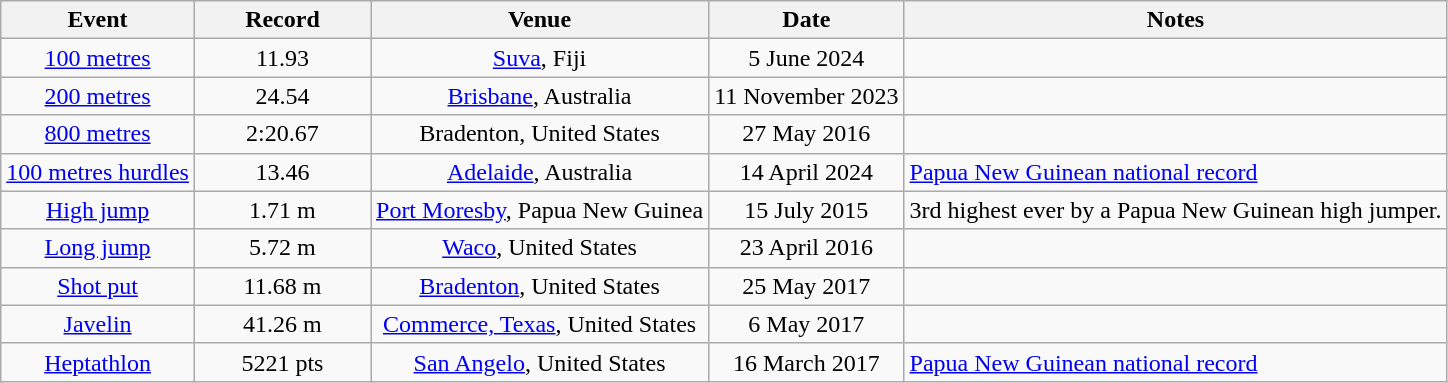<table class="wikitable">
<tr>
<th>Event</th>
<th width=110>Record</th>
<th>Venue</th>
<th>Date</th>
<th>Notes</th>
</tr>
<tr>
<td style="text-align:center;"><a href='#'>100 metres</a></td>
<td style="text-align:center;">11.93</td>
<td style="text-align:center;"><a href='#'>Suva</a>, Fiji</td>
<td style="text-align:center;">5 June 2024</td>
<td></td>
</tr>
<tr>
<td style="text-align:center;"><a href='#'>200 metres</a></td>
<td style="text-align:center;">24.54</td>
<td style="text-align:center;"><a href='#'>Brisbane</a>, Australia</td>
<td style="text-align:center;">11 November 2023</td>
<td></td>
</tr>
<tr>
<td style="text-align:center;"><a href='#'>800 metres</a></td>
<td style="text-align:center;">2:20.67</td>
<td style="text-align:center;">Bradenton, United States</td>
<td style="text-align:center;">27 May 2016</td>
<td></td>
</tr>
<tr>
<td style="text-align:center;"><a href='#'>100 metres hurdles</a></td>
<td style="text-align:center;">13.46</td>
<td style="text-align:center;"><a href='#'>Adelaide</a>, Australia</td>
<td style="text-align:center;">14 April 2024</td>
<td><a href='#'>Papua New Guinean national record</a></td>
</tr>
<tr>
<td style="text-align:center;"><a href='#'>High jump</a></td>
<td style="text-align:center;">1.71 m</td>
<td style="text-align:center;"><a href='#'>Port Moresby</a>, Papua New Guinea</td>
<td style="text-align:center;">15 July 2015</td>
<td>3rd highest ever by a Papua New Guinean high jumper.</td>
</tr>
<tr>
<td style="text-align:center;"><a href='#'>Long jump</a></td>
<td style="text-align:center;">5.72 m</td>
<td style="text-align:center;"><a href='#'>Waco</a>, United States</td>
<td style="text-align:center;">23 April 2016</td>
<td></td>
</tr>
<tr>
<td style="text-align:center;"><a href='#'>Shot put</a></td>
<td style="text-align:center;">11.68 m</td>
<td style="text-align:center;"><a href='#'>Bradenton</a>, United States</td>
<td style="text-align:center;">25 May 2017</td>
<td></td>
</tr>
<tr>
<td style="text-align:center;"><a href='#'>Javelin</a></td>
<td style="text-align:center;">41.26 m</td>
<td style="text-align:center;"><a href='#'>Commerce, Texas</a>, United States</td>
<td style="text-align:center;">6 May 2017</td>
<td></td>
</tr>
<tr>
<td style="text-align:center;"><a href='#'>Heptathlon</a></td>
<td style="text-align:center;">5221 pts</td>
<td style="text-align:center;"><a href='#'>San Angelo</a>, United States</td>
<td style="text-align:center;">16 March 2017</td>
<td><a href='#'>Papua New Guinean national record</a></td>
</tr>
</table>
